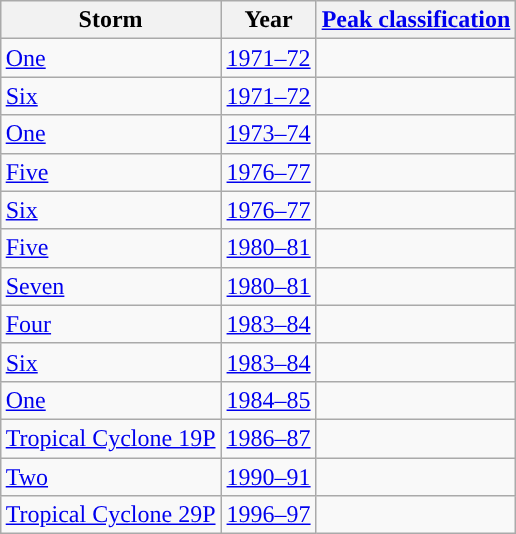<table class="wikitable sortable" style="margin:auto;">
<tr>
<th>Storm</th>
<th>Year</th>
<th><a href='#'>Peak classification</a></th>
</tr>
<tr>
<td><a href='#'>One</a></td>
<td><a href='#'>1971–72</a></td>
<td></td>
</tr>
<tr>
<td><a href='#'>Six</a></td>
<td><a href='#'>1971–72</a></td>
<td></td>
</tr>
<tr>
<td><a href='#'>One</a></td>
<td><a href='#'>1973–74</a></td>
<td></td>
</tr>
<tr>
<td><a href='#'>Five</a></td>
<td><a href='#'>1976–77</a></td>
<td></td>
</tr>
<tr>
<td><a href='#'>Six</a></td>
<td><a href='#'>1976–77</a></td>
<td></td>
</tr>
<tr>
<td><a href='#'>Five</a></td>
<td><a href='#'>1980–81</a></td>
<td></td>
</tr>
<tr>
<td><a href='#'>Seven</a></td>
<td><a href='#'>1980–81</a></td>
<td></td>
</tr>
<tr>
<td><a href='#'>Four</a></td>
<td><a href='#'>1983–84</a></td>
<td></td>
</tr>
<tr>
<td><a href='#'>Six</a></td>
<td><a href='#'>1983–84</a></td>
<td></td>
</tr>
<tr>
<td><a href='#'>One</a></td>
<td><a href='#'>1984–85</a></td>
<td></td>
</tr>
<tr>
<td><a href='#'>Tropical Cyclone 19P</a></td>
<td><a href='#'>1986–87</a></td>
<td></td>
</tr>
<tr>
<td><a href='#'>Two</a></td>
<td><a href='#'>1990–91</a></td>
<td></td>
</tr>
<tr>
<td><a href='#'>Tropical Cyclone 29P</a></td>
<td><a href='#'>1996–97</a></td>
<td></td>
</tr>
</table>
